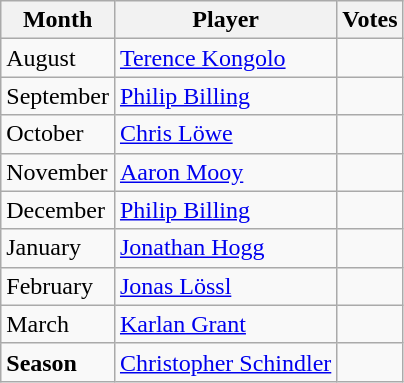<table class="wikitable" style="text-align:left">
<tr>
<th>Month</th>
<th>Player</th>
<th>Votes</th>
</tr>
<tr>
<td>August</td>
<td> <a href='#'>Terence Kongolo</a></td>
<td></td>
</tr>
<tr>
<td>September</td>
<td> <a href='#'>Philip Billing</a></td>
<td></td>
</tr>
<tr>
<td>October</td>
<td> <a href='#'>Chris Löwe</a></td>
<td></td>
</tr>
<tr>
<td>November</td>
<td> <a href='#'>Aaron Mooy</a></td>
<td></td>
</tr>
<tr>
<td>December</td>
<td> <a href='#'>Philip Billing</a></td>
<td></td>
</tr>
<tr>
<td>January</td>
<td> <a href='#'>Jonathan Hogg</a></td>
<td></td>
</tr>
<tr>
<td>February</td>
<td> <a href='#'>Jonas Lössl</a></td>
<td></td>
</tr>
<tr>
<td>March</td>
<td> <a href='#'>Karlan Grant</a></td>
<td></td>
</tr>
<tr>
<td><strong>Season</strong></td>
<td> <a href='#'>Christopher Schindler</a></td>
<td></td>
</tr>
</table>
